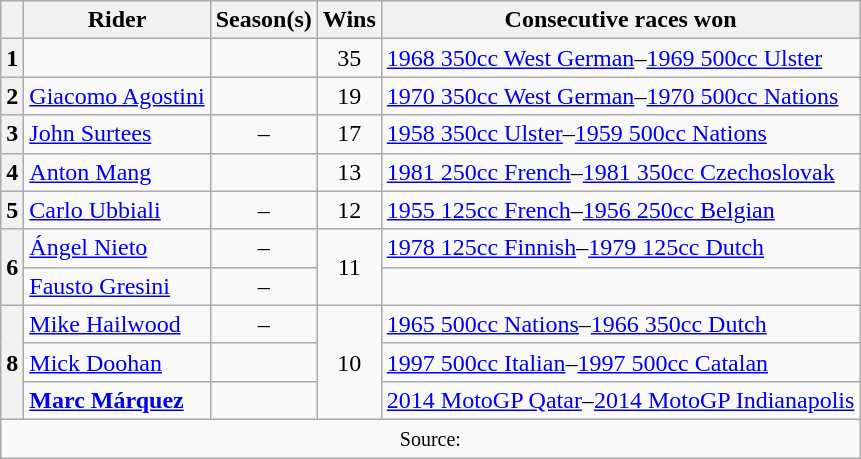<table class="wikitable" style="text-align:center">
<tr>
<th></th>
<th>Rider</th>
<th>Season(s)</th>
<th>Wins</th>
<th>Consecutive races won</th>
</tr>
<tr>
<th>1</th>
<td align=left></td>
<td></td>
<td>35</td>
<td align=left><a href='#'>1968 350cc West German</a>–<a href='#'>1969 500cc Ulster</a></td>
</tr>
<tr>
<th>2</th>
<td align=left> <a href='#'>Giacomo Agostini</a></td>
<td></td>
<td>19</td>
<td align=left><a href='#'>1970 350cc West German</a>–<a href='#'>1970 500cc Nations</a></td>
</tr>
<tr>
<th>3</th>
<td align=left> <a href='#'>John Surtees</a></td>
<td>–</td>
<td>17</td>
<td align=left><a href='#'>1958 350cc Ulster</a>–<a href='#'>1959 500cc Nations</a></td>
</tr>
<tr>
<th>4</th>
<td align=left> <a href='#'>Anton Mang</a></td>
<td></td>
<td>13</td>
<td align=left><a href='#'>1981 250cc French</a>–<a href='#'>1981 350cc Czechoslovak</a></td>
</tr>
<tr>
<th>5</th>
<td align=left> <a href='#'>Carlo Ubbiali</a></td>
<td>–</td>
<td>12</td>
<td align=left><a href='#'>1955 125cc French</a>–<a href='#'>1956 250cc Belgian</a></td>
</tr>
<tr>
<th rowspan=2>6</th>
<td align=left> <a href='#'>Ángel Nieto</a></td>
<td>–</td>
<td rowspan=2>11</td>
<td align=left><a href='#'>1978 125cc Finnish</a>–<a href='#'>1979 125cc Dutch</a></td>
</tr>
<tr>
<td align=left> <a href='#'>Fausto Gresini</a></td>
<td>–</td>
<td align=left></td>
</tr>
<tr>
<th rowspan=3>8</th>
<td align=left> <a href='#'>Mike Hailwood</a></td>
<td>–</td>
<td rowspan=3>10</td>
<td align=left><a href='#'>1965 500cc Nations</a>–<a href='#'>1966 350cc Dutch</a></td>
</tr>
<tr>
<td align=left> <a href='#'>Mick Doohan</a></td>
<td></td>
<td align=left><a href='#'>1997 500cc Italian</a>–<a href='#'>1997 500cc Catalan</a></td>
</tr>
<tr>
<td align=left> <strong><a href='#'>Marc Márquez</a></strong></td>
<td></td>
<td align=left><a href='#'>2014 MotoGP Qatar</a>–<a href='#'>2014 MotoGP Indianapolis</a></td>
</tr>
<tr>
<td colspan=5><small>Source:</small></td>
</tr>
</table>
